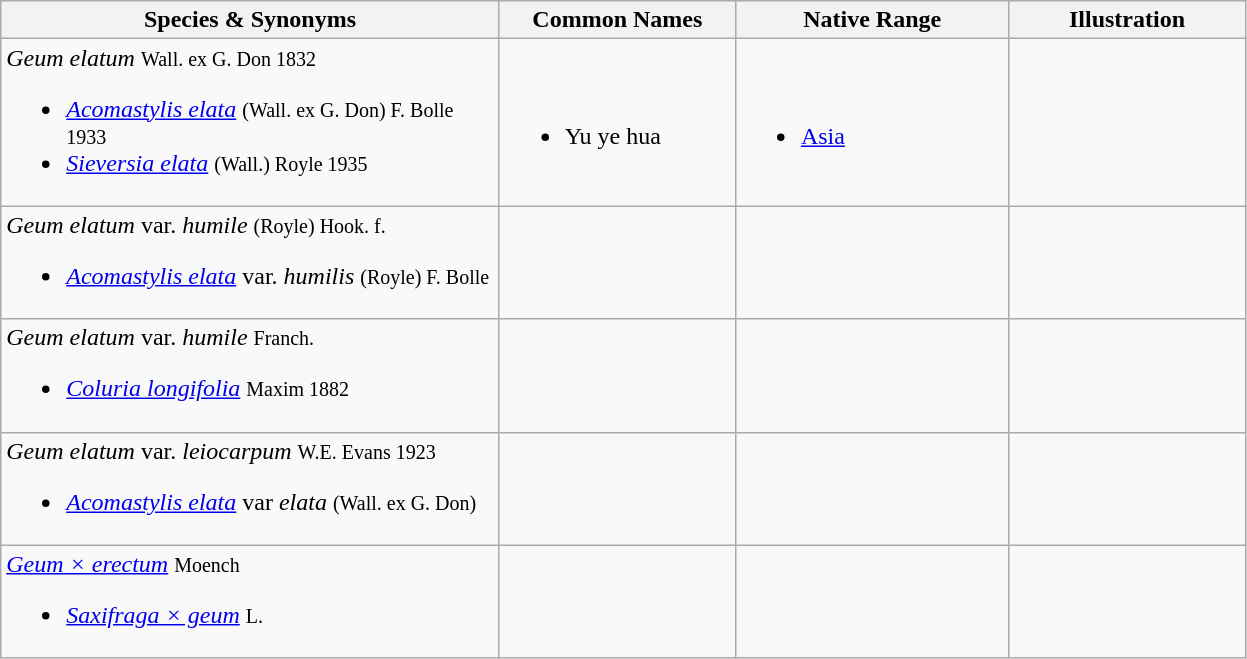<table class="wikitable">
<tr>
<th width=325>Species & Synonyms</th>
<th width=150>Common Names</th>
<th width=175>Native Range</th>
<th width=150>Illustration</th>
</tr>
<tr>
<td><em>Geum elatum</em> <small>Wall. ex G. Don 1832</small><br><ul><li><em><a href='#'>Acomastylis elata</a></em> <small>(Wall. ex G. Don) F. Bolle 1933</small></li><li><em><a href='#'>Sieversia elata</a></em> <small>(Wall.) Royle 1935</small></li></ul></td>
<td><br><ul><li>Yu ye hua</li></ul></td>
<td><br><ul><li><a href='#'>Asia</a></li></ul></td>
<td></td>
</tr>
<tr>
<td><em>Geum elatum</em> var. <em>humile</em> <small>(Royle) Hook. f.</small><br><ul><li><em><a href='#'>Acomastylis elata</a></em> var. <em>humilis</em> <small>(Royle) F. Bolle</small></li></ul></td>
<td></td>
<td></td>
<td></td>
</tr>
<tr>
<td><em>Geum elatum</em> var. <em>humile</em> <small>Franch.</small><br><ul><li><em><a href='#'>Coluria longifolia</a></em> <small>Maxim 1882</small></li></ul></td>
<td></td>
<td></td>
<td></td>
</tr>
<tr>
<td><em>Geum elatum</em> var. <em>leiocarpum</em> <small>W.E. Evans 1923</small><br><ul><li><em><a href='#'>Acomastylis elata</a></em> var <em>elata</em> <small>(Wall. ex G. Don)</small></li></ul></td>
<td></td>
<td></td>
<td></td>
</tr>
<tr>
<td><em><a href='#'>Geum × erectum</a></em> <small>Moench</small><br><ul><li><em><a href='#'>Saxifraga × geum</a></em> <small>L.</small></li></ul></td>
<td></td>
<td></td>
<td></td>
</tr>
</table>
